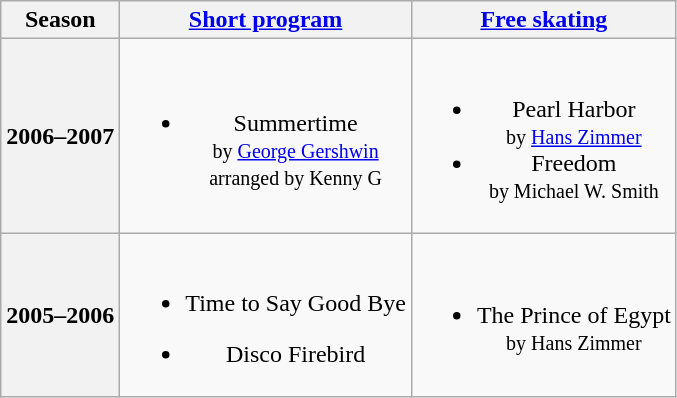<table class=wikitable style=text-align:center>
<tr>
<th>Season</th>
<th><a href='#'>Short program</a></th>
<th><a href='#'>Free skating</a></th>
</tr>
<tr>
<th>2006–2007 <br> </th>
<td><br><ul><li>Summertime <br><small> by <a href='#'>George Gershwin</a> <br> arranged by Kenny G </small></li></ul></td>
<td><br><ul><li>Pearl Harbor <br><small> by <a href='#'>Hans Zimmer</a> </small></li><li>Freedom <br><small> by Michael W. Smith </small></li></ul></td>
</tr>
<tr>
<th>2005–2006 <br> </th>
<td><br><ul><li>Time to Say Good Bye</li></ul><ul><li>Disco Firebird</li></ul></td>
<td><br><ul><li>The Prince of Egypt <br><small> by Hans Zimmer </small></li></ul></td>
</tr>
</table>
